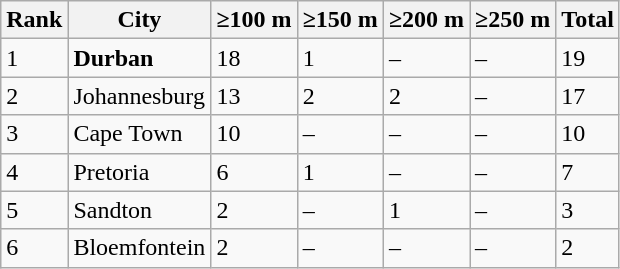<table class="wikitable">
<tr>
<th>Rank</th>
<th>City</th>
<th>≥100 m</th>
<th>≥150 m</th>
<th>≥200 m</th>
<th>≥250 m</th>
<th>Total</th>
</tr>
<tr>
<td>1</td>
<td><strong>Durban</strong></td>
<td>18</td>
<td>1</td>
<td>–</td>
<td>–</td>
<td>19</td>
</tr>
<tr>
<td>2</td>
<td>Johannesburg</td>
<td>13</td>
<td>2</td>
<td>2</td>
<td>–</td>
<td>17</td>
</tr>
<tr>
<td>3</td>
<td>Cape Town</td>
<td>10</td>
<td>–</td>
<td>–</td>
<td>–</td>
<td>10</td>
</tr>
<tr>
<td>4</td>
<td>Pretoria</td>
<td>6</td>
<td>1</td>
<td>–</td>
<td>–</td>
<td>7</td>
</tr>
<tr>
<td>5</td>
<td>Sandton</td>
<td>2</td>
<td>–</td>
<td>1</td>
<td>–</td>
<td>3</td>
</tr>
<tr>
<td>6</td>
<td>Bloemfontein</td>
<td>2</td>
<td>–</td>
<td>–</td>
<td>–</td>
<td>2</td>
</tr>
</table>
